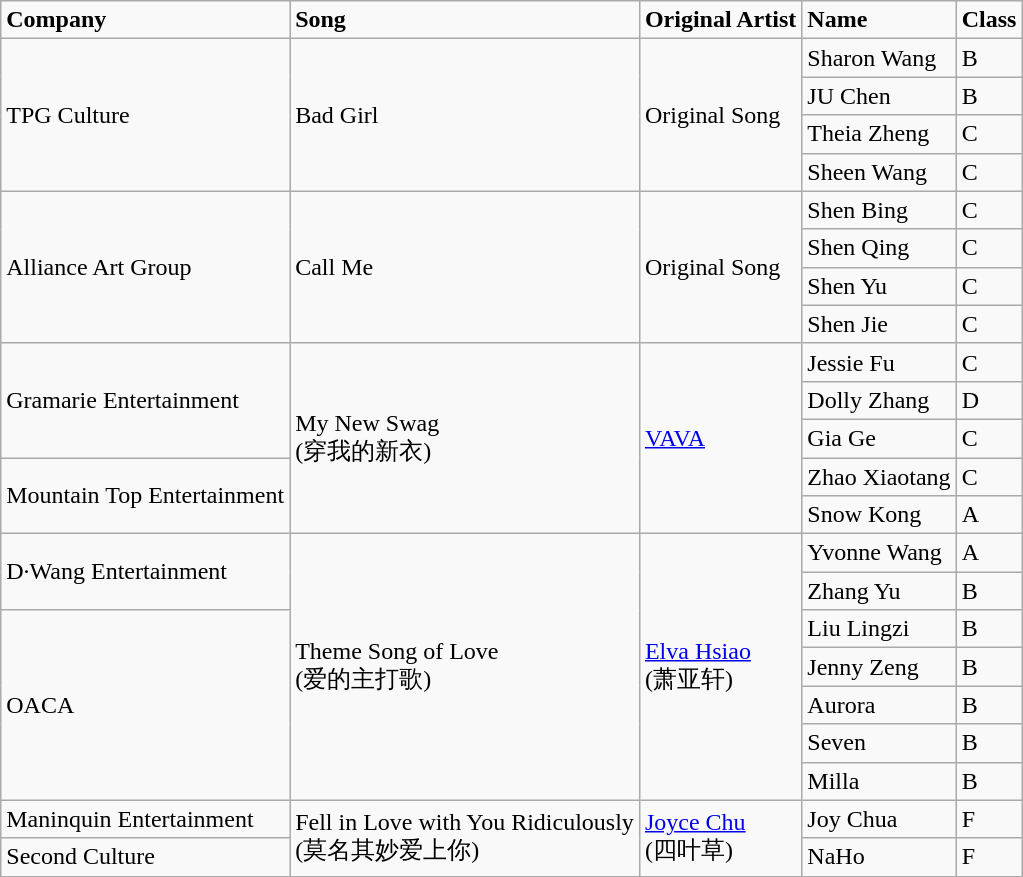<table class="wikitable mw-collapsible mw-collapsed">
<tr>
<td><strong>Company</strong></td>
<td><strong>Song</strong></td>
<td><strong>Original Artist</strong></td>
<td><strong>Name</strong></td>
<td><strong>Class</strong></td>
</tr>
<tr>
<td rowspan="4">TPG Culture</td>
<td rowspan="4">Bad Girl</td>
<td rowspan="4">Original Song</td>
<td>Sharon Wang</td>
<td>B</td>
</tr>
<tr>
<td>JU Chen</td>
<td>B</td>
</tr>
<tr>
<td>Theia Zheng</td>
<td>C</td>
</tr>
<tr>
<td>Sheen Wang</td>
<td>C</td>
</tr>
<tr>
<td rowspan="4">Alliance Art Group</td>
<td rowspan="4">Call Me</td>
<td rowspan="4">Original Song</td>
<td>Shen Bing</td>
<td>C</td>
</tr>
<tr>
<td>Shen Qing</td>
<td>C</td>
</tr>
<tr>
<td>Shen Yu</td>
<td>C</td>
</tr>
<tr>
<td>Shen Jie</td>
<td>C</td>
</tr>
<tr>
<td rowspan="3">Gramarie Entertainment</td>
<td rowspan="5">My New Swag<br>(穿我的新衣)</td>
<td rowspan="5"><a href='#'>VAVA</a></td>
<td>Jessie Fu</td>
<td>C</td>
</tr>
<tr>
<td>Dolly Zhang</td>
<td>D</td>
</tr>
<tr>
<td>Gia Ge</td>
<td>C</td>
</tr>
<tr>
<td rowspan="2">Mountain Top Entertainment</td>
<td>Zhao Xiaotang</td>
<td>C</td>
</tr>
<tr>
<td>Snow Kong</td>
<td>A</td>
</tr>
<tr>
<td rowspan="2">D·Wang Entertainment</td>
<td rowspan="7">Theme Song of Love<br>(爱的主打歌)</td>
<td rowspan="7"><a href='#'>Elva Hsiao</a><br>(萧亚轩)</td>
<td>Yvonne Wang</td>
<td>A</td>
</tr>
<tr>
<td>Zhang Yu</td>
<td>B</td>
</tr>
<tr>
<td rowspan="5">OACA</td>
<td>Liu Lingzi</td>
<td>B</td>
</tr>
<tr>
<td>Jenny Zeng</td>
<td>B</td>
</tr>
<tr>
<td>Aurora</td>
<td>B</td>
</tr>
<tr>
<td>Seven</td>
<td>B</td>
</tr>
<tr>
<td>Milla</td>
<td>B</td>
</tr>
<tr>
<td>Maninquin Entertainment</td>
<td rowspan="2">Fell in Love with You Ridiculously<br>(莫名其妙爱上你)</td>
<td rowspan="2"><a href='#'>Joyce Chu</a><br>(四叶草)</td>
<td>Joy Chua</td>
<td>F</td>
</tr>
<tr>
<td>Second Culture</td>
<td>NaHo</td>
<td>F</td>
</tr>
</table>
